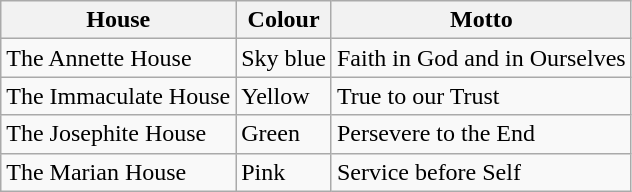<table class="wikitable">
<tr>
<th>House</th>
<th>Colour</th>
<th>Motto</th>
</tr>
<tr>
<td>The Annette House</td>
<td>Sky blue</td>
<td>Faith in God and in Ourselves</td>
</tr>
<tr>
<td>The Immaculate House</td>
<td>Yellow</td>
<td>True to our Trust</td>
</tr>
<tr>
<td>The Josephite House</td>
<td>Green</td>
<td>Persevere to the End</td>
</tr>
<tr>
<td>The Marian House</td>
<td>Pink</td>
<td>Service before Self</td>
</tr>
</table>
